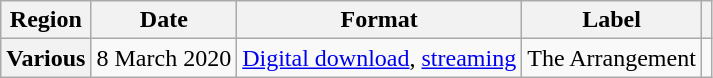<table class="wikitable plainrowheaders" style="text-align:center">
<tr>
<th>Region</th>
<th>Date</th>
<th>Format</th>
<th>Label</th>
<th></th>
</tr>
<tr>
<th scope="row">Various</th>
<td>8 March 2020</td>
<td><a href='#'>Digital download</a>, <a href='#'>streaming</a></td>
<td>The Arrangement</td>
<td></td>
</tr>
</table>
